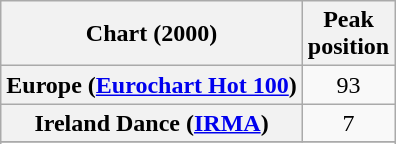<table class="wikitable sortable plainrowheaders" style="text-align:center">
<tr>
<th scope="col">Chart (2000)</th>
<th scope="col">Peak<br>position</th>
</tr>
<tr>
<th scope="row">Europe (<a href='#'>Eurochart Hot 100</a>)</th>
<td>93</td>
</tr>
<tr>
<th scope="row">Ireland Dance (<a href='#'>IRMA</a>)</th>
<td>7</td>
</tr>
<tr>
</tr>
<tr>
</tr>
<tr>
</tr>
<tr>
</tr>
<tr>
</tr>
<tr>
</tr>
</table>
